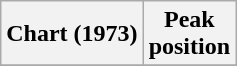<table class="wikitable plainrowheaders" style="text-align:center">
<tr>
<th scope="col">Chart (1973)</th>
<th scope="col">Peak<br>position</th>
</tr>
<tr>
</tr>
</table>
